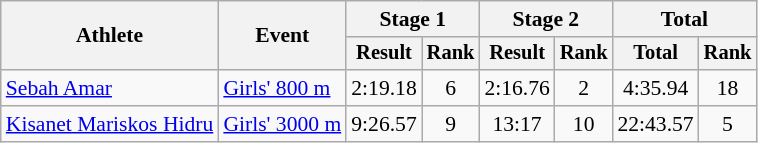<table class="wikitable" style="font-size:90%">
<tr>
<th rowspan=2>Athlete</th>
<th rowspan=2>Event</th>
<th colspan=2>Stage 1</th>
<th colspan=2>Stage 2</th>
<th colspan=2>Total</th>
</tr>
<tr style="font-size:95%">
<th>Result</th>
<th>Rank</th>
<th>Result</th>
<th>Rank</th>
<th>Total</th>
<th>Rank</th>
</tr>
<tr align=center>
<td align=left><a href='#'>Sebah Amar</a></td>
<td align=left><a href='#'>Girls' 800 m</a></td>
<td>2:19.18</td>
<td>6</td>
<td>2:16.76</td>
<td>2</td>
<td>4:35.94</td>
<td>18</td>
</tr>
<tr align=center>
<td align=left><a href='#'>Kisanet Mariskos Hidru</a></td>
<td align=left><a href='#'>Girls' 3000 m</a></td>
<td>9:26.57</td>
<td>9</td>
<td>13:17</td>
<td>10</td>
<td>22:43.57</td>
<td>5</td>
</tr>
</table>
